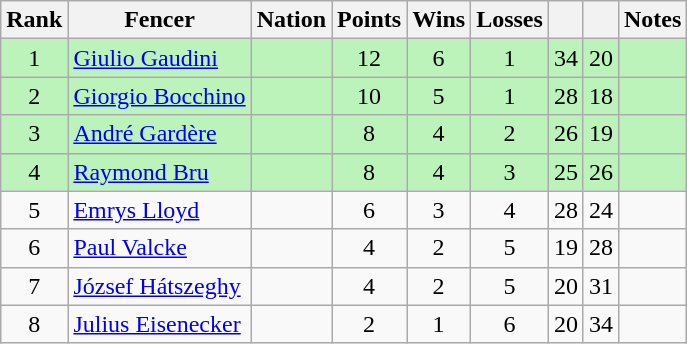<table class="wikitable sortable" style="text-align: center;">
<tr>
<th>Rank</th>
<th>Fencer</th>
<th>Nation</th>
<th>Points</th>
<th>Wins</th>
<th>Losses</th>
<th></th>
<th></th>
<th>Notes</th>
</tr>
<tr style="background:#bbf3bb;">
<td>1</td>
<td align=left><a href='#'>Giulio Gaudini</a></td>
<td align=left></td>
<td>12</td>
<td>6</td>
<td>1</td>
<td>34</td>
<td>20</td>
<td></td>
</tr>
<tr style="background:#bbf3bb;">
<td>2</td>
<td align=left><a href='#'>Giorgio Bocchino</a></td>
<td align=left></td>
<td>10</td>
<td>5</td>
<td>1</td>
<td>28</td>
<td>18</td>
<td></td>
</tr>
<tr style="background:#bbf3bb;">
<td>3</td>
<td align=left><a href='#'>André Gardère</a></td>
<td align=left></td>
<td>8</td>
<td>4</td>
<td>2</td>
<td>26</td>
<td>19</td>
<td></td>
</tr>
<tr style="background:#bbf3bb;">
<td>4</td>
<td align=left><a href='#'>Raymond Bru</a></td>
<td align=left></td>
<td>8</td>
<td>4</td>
<td>3</td>
<td>25</td>
<td>26</td>
<td></td>
</tr>
<tr>
<td>5</td>
<td align=left><a href='#'>Emrys Lloyd</a></td>
<td align=left></td>
<td>6</td>
<td>3</td>
<td>4</td>
<td>28</td>
<td>24</td>
<td></td>
</tr>
<tr>
<td>6</td>
<td align=left><a href='#'>Paul Valcke</a></td>
<td align=left></td>
<td>4</td>
<td>2</td>
<td>5</td>
<td>19</td>
<td>28</td>
<td></td>
</tr>
<tr>
<td>7</td>
<td align=left><a href='#'>József Hátszeghy</a></td>
<td align=left></td>
<td>4</td>
<td>2</td>
<td>5</td>
<td>20</td>
<td>31</td>
<td></td>
</tr>
<tr>
<td>8</td>
<td align=left><a href='#'>Julius Eisenecker</a></td>
<td align=left></td>
<td>2</td>
<td>1</td>
<td>6</td>
<td>20</td>
<td>34</td>
<td></td>
</tr>
</table>
